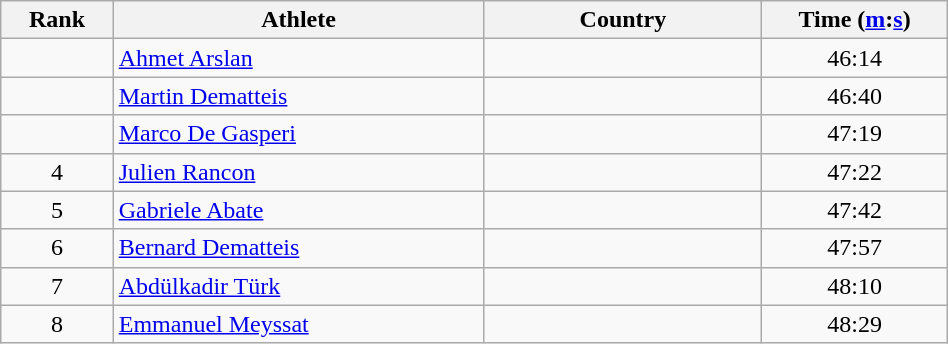<table class="wikitable" width=50%>
<tr>
<th width=5%>Rank</th>
<th width=20%>Athlete</th>
<th width=15%>Country</th>
<th width=10%>Time (<a href='#'>m</a>:<a href='#'>s</a>)</th>
</tr>
<tr align="center">
<td></td>
<td align="left"><a href='#'>Ahmet Arslan</a></td>
<td align="left"></td>
<td>46:14</td>
</tr>
<tr align="center">
<td></td>
<td align="left"><a href='#'>Martin Dematteis</a></td>
<td align="left"></td>
<td>46:40</td>
</tr>
<tr align="center">
<td></td>
<td align="left"><a href='#'>Marco De Gasperi</a></td>
<td align="left"></td>
<td>47:19</td>
</tr>
<tr align="center">
<td>4</td>
<td align="left"><a href='#'>Julien Rancon</a></td>
<td align="left"></td>
<td>47:22</td>
</tr>
<tr align="center">
<td>5</td>
<td align="left"><a href='#'>Gabriele Abate</a></td>
<td align="left"></td>
<td>47:42</td>
</tr>
<tr align="center">
<td>6</td>
<td align="left"><a href='#'>Bernard Dematteis</a></td>
<td align="left"></td>
<td>47:57</td>
</tr>
<tr align="center">
<td>7</td>
<td align="left"><a href='#'>Abdülkadir Türk</a></td>
<td align="left"></td>
<td>48:10</td>
</tr>
<tr align="center">
<td>8</td>
<td align="left"><a href='#'>Emmanuel Meyssat</a></td>
<td align="left"></td>
<td>48:29</td>
</tr>
</table>
